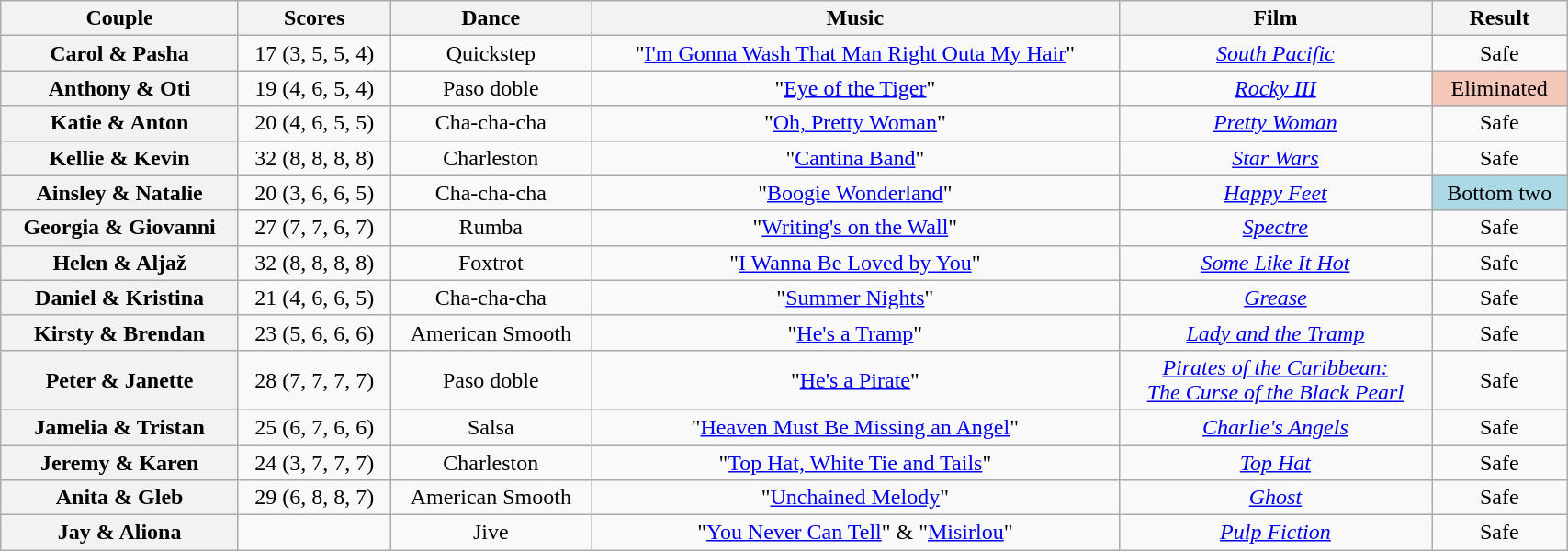<table class="wikitable sortable" style="text-align:center; width:90%">
<tr>
<th scope="col">Couple</th>
<th scope="col">Scores</th>
<th scope="col" class="unsortable">Dance</th>
<th scope="col" class="unsortable">Music</th>
<th scope="col" class="unsortable">Film</th>
<th scope="col" class="unsortable">Result</th>
</tr>
<tr>
<th scope="row">Carol & Pasha</th>
<td>17 (3, 5, 5, 4)</td>
<td>Quickstep</td>
<td>"<a href='#'>I'm Gonna Wash That Man Right Outa My Hair</a>"</td>
<td><em><a href='#'>South Pacific</a></em></td>
<td>Safe</td>
</tr>
<tr>
<th scope="row">Anthony & Oti</th>
<td>19 (4, 6, 5, 4)</td>
<td>Paso doble</td>
<td>"<a href='#'>Eye of the Tiger</a>"</td>
<td><em><a href='#'>Rocky III</a></em></td>
<td bgcolor="f4c7b8">Eliminated</td>
</tr>
<tr>
<th scope="row">Katie & Anton</th>
<td>20 (4, 6, 5, 5)</td>
<td>Cha-cha-cha</td>
<td>"<a href='#'>Oh, Pretty Woman</a>"</td>
<td><em><a href='#'>Pretty Woman</a></em></td>
<td>Safe</td>
</tr>
<tr>
<th scope="row">Kellie & Kevin</th>
<td>32 (8, 8, 8, 8)</td>
<td>Charleston</td>
<td>"<a href='#'>Cantina Band</a>"</td>
<td><em><a href='#'>Star Wars</a></em></td>
<td>Safe</td>
</tr>
<tr>
<th scope="row">Ainsley & Natalie</th>
<td>20 (3, 6, 6, 5)</td>
<td>Cha-cha-cha</td>
<td>"<a href='#'>Boogie Wonderland</a>"</td>
<td><em><a href='#'>Happy Feet</a></em></td>
<td bgcolor="lightblue">Bottom two</td>
</tr>
<tr>
<th scope="row">Georgia & Giovanni</th>
<td>27 (7, 7, 6, 7)</td>
<td>Rumba</td>
<td>"<a href='#'>Writing's on the Wall</a>"</td>
<td><em><a href='#'>Spectre</a></em></td>
<td>Safe</td>
</tr>
<tr>
<th scope="row">Helen & Aljaž</th>
<td>32 (8, 8, 8, 8)</td>
<td>Foxtrot</td>
<td>"<a href='#'>I Wanna Be Loved by You</a>"</td>
<td><em><a href='#'>Some Like It Hot</a></em></td>
<td>Safe</td>
</tr>
<tr>
<th scope="row">Daniel & Kristina</th>
<td>21 (4, 6, 6, 5)</td>
<td>Cha-cha-cha</td>
<td>"<a href='#'>Summer Nights</a>"</td>
<td><em><a href='#'>Grease</a></em></td>
<td>Safe</td>
</tr>
<tr>
<th scope="row">Kirsty & Brendan</th>
<td>23 (5, 6, 6, 6)</td>
<td>American Smooth</td>
<td>"<a href='#'>He's a Tramp</a>"</td>
<td><em><a href='#'>Lady and the Tramp</a></em></td>
<td>Safe</td>
</tr>
<tr>
<th scope="row">Peter & Janette</th>
<td>28 (7, 7, 7, 7)</td>
<td>Paso doble</td>
<td>"<a href='#'>He's a Pirate</a>"</td>
<td><em><a href='#'>Pirates of the Caribbean:<br>The Curse of the Black Pearl</a></em></td>
<td>Safe</td>
</tr>
<tr>
<th scope="row">Jamelia & Tristan</th>
<td>25 (6, 7, 6, 6)</td>
<td>Salsa</td>
<td>"<a href='#'>Heaven Must Be Missing an Angel</a>"</td>
<td><em><a href='#'>Charlie's Angels</a></em></td>
<td>Safe</td>
</tr>
<tr>
<th scope="row">Jeremy & Karen</th>
<td>24 (3, 7, 7, 7)</td>
<td>Charleston</td>
<td>"<a href='#'>Top Hat, White Tie and Tails</a>"</td>
<td><em><a href='#'>Top Hat</a></em></td>
<td>Safe</td>
</tr>
<tr>
<th scope="row">Anita & Gleb</th>
<td>29 (6, 8, 8, 7)</td>
<td>American Smooth</td>
<td>"<a href='#'>Unchained Melody</a>"</td>
<td><em><a href='#'>Ghost</a></em></td>
<td>Safe</td>
</tr>
<tr>
<th scope="row">Jay & Aliona</th>
<td></td>
<td>Jive</td>
<td>"<a href='#'>You Never Can Tell</a>" & "<a href='#'>Misirlou</a>"</td>
<td><em><a href='#'>Pulp Fiction</a></em></td>
<td>Safe</td>
</tr>
</table>
